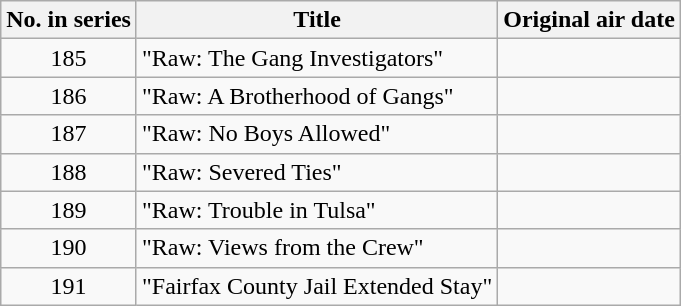<table class="wikitable plainrowheaders" style="text-align:center">
<tr>
<th scope="col">No. in series</th>
<th scope="col">Title</th>
<th scope="col">Original air date</th>
</tr>
<tr>
<td scope="row">185</td>
<td style="text-align:left">"Raw: The Gang Investigators"</td>
<td></td>
</tr>
<tr>
<td scope="row">186</td>
<td style="text-align:left">"Raw: A Brotherhood of Gangs"</td>
<td></td>
</tr>
<tr>
<td scope="row">187</td>
<td style="text-align:left">"Raw: No Boys Allowed"</td>
<td></td>
</tr>
<tr>
<td scope="row">188</td>
<td style="text-align:left">"Raw: Severed Ties"</td>
<td></td>
</tr>
<tr>
<td scope="row">189</td>
<td style="text-align:left">"Raw: Trouble in Tulsa"</td>
<td></td>
</tr>
<tr>
<td scope="row">190</td>
<td style="text-align:left">"Raw: Views from the Crew"</td>
<td></td>
</tr>
<tr>
<td scope="row">191</td>
<td style="text-align:left">"Fairfax County Jail Extended Stay"</td>
<td></td>
</tr>
</table>
